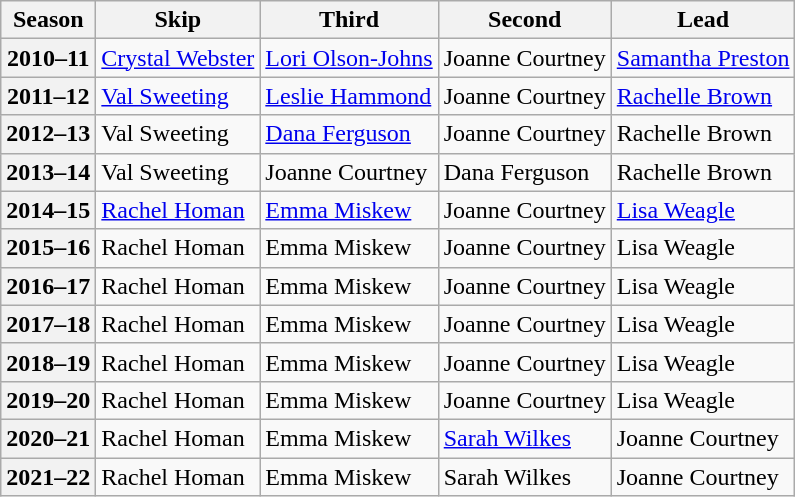<table class="wikitable">
<tr>
<th scope="col">Season</th>
<th scope="col">Skip</th>
<th scope="col">Third</th>
<th scope="col">Second</th>
<th scope="col">Lead</th>
</tr>
<tr>
<th scope="row">2010–11</th>
<td><a href='#'>Crystal Webster</a></td>
<td><a href='#'>Lori Olson-Johns</a></td>
<td>Joanne Courtney</td>
<td><a href='#'>Samantha Preston</a></td>
</tr>
<tr>
<th scope="row">2011–12</th>
<td><a href='#'>Val Sweeting</a></td>
<td><a href='#'>Leslie Hammond</a></td>
<td>Joanne Courtney</td>
<td><a href='#'>Rachelle Brown</a></td>
</tr>
<tr>
<th scope="row">2012–13</th>
<td>Val Sweeting</td>
<td><a href='#'>Dana Ferguson</a></td>
<td>Joanne Courtney</td>
<td>Rachelle Brown</td>
</tr>
<tr>
<th scope="row">2013–14</th>
<td>Val Sweeting</td>
<td>Joanne Courtney</td>
<td>Dana Ferguson</td>
<td>Rachelle Brown</td>
</tr>
<tr>
<th scope="row">2014–15</th>
<td><a href='#'>Rachel Homan</a></td>
<td><a href='#'>Emma Miskew</a></td>
<td>Joanne Courtney</td>
<td><a href='#'>Lisa Weagle</a></td>
</tr>
<tr>
<th scope="row">2015–16</th>
<td>Rachel Homan</td>
<td>Emma Miskew</td>
<td>Joanne Courtney</td>
<td>Lisa Weagle</td>
</tr>
<tr>
<th scope="row">2016–17</th>
<td>Rachel Homan</td>
<td>Emma Miskew</td>
<td>Joanne Courtney</td>
<td>Lisa Weagle</td>
</tr>
<tr>
<th scope="row">2017–18</th>
<td>Rachel Homan</td>
<td>Emma Miskew</td>
<td>Joanne Courtney</td>
<td>Lisa Weagle</td>
</tr>
<tr>
<th scope="row">2018–19</th>
<td>Rachel Homan</td>
<td>Emma Miskew</td>
<td>Joanne Courtney</td>
<td>Lisa Weagle</td>
</tr>
<tr>
<th scope="row">2019–20</th>
<td>Rachel Homan</td>
<td>Emma Miskew</td>
<td>Joanne Courtney</td>
<td>Lisa Weagle</td>
</tr>
<tr>
<th scope="row">2020–21</th>
<td>Rachel Homan</td>
<td>Emma Miskew</td>
<td><a href='#'>Sarah Wilkes</a></td>
<td>Joanne Courtney</td>
</tr>
<tr>
<th scope="row">2021–22</th>
<td>Rachel Homan</td>
<td>Emma Miskew</td>
<td>Sarah Wilkes</td>
<td>Joanne Courtney</td>
</tr>
</table>
